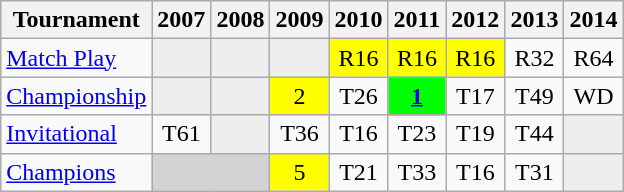<table class="wikitable" style="text-align:center;">
<tr>
<th>Tournament</th>
<th>2007</th>
<th>2008</th>
<th>2009</th>
<th>2010</th>
<th>2011</th>
<th>2012</th>
<th>2013</th>
<th>2014</th>
</tr>
<tr>
<td align="left"><a href='#'>Match Play</a></td>
<td style="background:#eeeeee;"></td>
<td style="background:#eeeeee;"></td>
<td style="background:#eeeeee;"></td>
<td style="background:yellow;">R16</td>
<td style="background:yellow;">R16</td>
<td style="background:yellow;">R16</td>
<td>R32</td>
<td>R64</td>
</tr>
<tr>
<td align="left"><a href='#'>Championship</a></td>
<td style="background:#eeeeee;"></td>
<td style="background:#eeeeee;"></td>
<td style="background:yellow;">2</td>
<td>T26</td>
<td style="background:lime;"><strong><a href='#'>1</a></strong></td>
<td>T17</td>
<td>T49</td>
<td>WD</td>
</tr>
<tr>
<td align="left"><a href='#'>Invitational</a></td>
<td>T61</td>
<td style="background:#eeeeee;"></td>
<td>T36</td>
<td>T16</td>
<td>T23</td>
<td>T19</td>
<td>T44</td>
<td style="background:#eeeeee;"></td>
</tr>
<tr>
<td align="left"><a href='#'>Champions</a></td>
<td colspan=2 style="background:#D3D3D3;"></td>
<td style="background:yellow;">5</td>
<td>T21</td>
<td>T33</td>
<td>T16</td>
<td>T31</td>
<td style="background:#eeeeee;"></td>
</tr>
</table>
